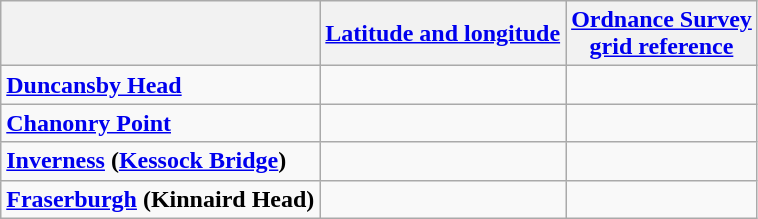<table class=wikitable>
<tr>
<th></th>
<th><a href='#'>Latitude and longitude</a></th>
<th><a href='#'>Ordnance Survey</a> <br> <a href='#'>grid reference</a></th>
</tr>
<tr>
<td><strong><a href='#'>Duncansby Head</a></strong></td>
<td></td>
<td align=center></td>
</tr>
<tr>
<td><strong><a href='#'>Chanonry Point</a></strong></td>
<td></td>
<td align=center></td>
</tr>
<tr>
<td><strong><a href='#'>Inverness</a> (<a href='#'>Kessock Bridge</a>)</strong></td>
<td></td>
<td align=center></td>
</tr>
<tr>
<td><strong><a href='#'>Fraserburgh</a> (Kinnaird Head)</strong></td>
<td></td>
<td align=center></td>
</tr>
</table>
